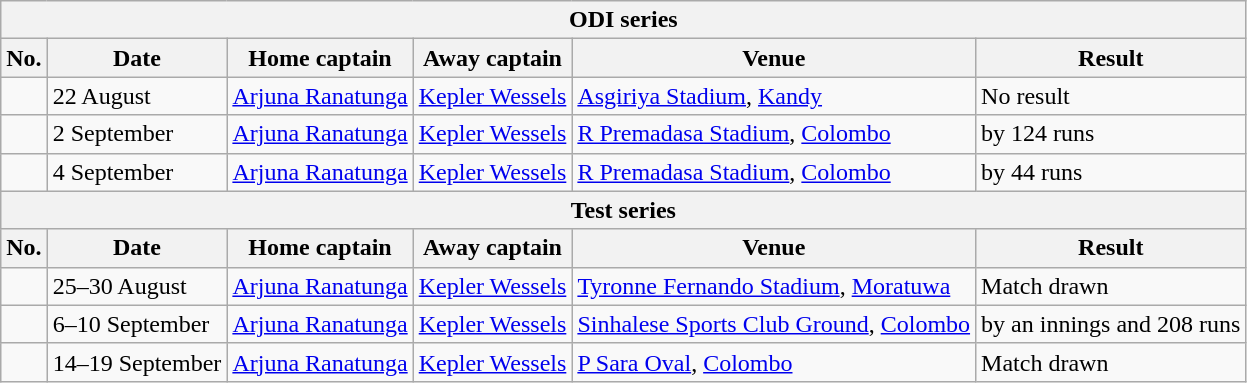<table class="wikitable">
<tr>
<th colspan="9">ODI series</th>
</tr>
<tr>
<th>No.</th>
<th>Date</th>
<th>Home captain</th>
<th>Away captain</th>
<th>Venue</th>
<th>Result</th>
</tr>
<tr>
<td></td>
<td>22 August</td>
<td><a href='#'>Arjuna Ranatunga</a></td>
<td><a href='#'>Kepler Wessels</a></td>
<td><a href='#'>Asgiriya Stadium</a>, <a href='#'>Kandy</a></td>
<td>No result</td>
</tr>
<tr>
<td></td>
<td>2 September</td>
<td><a href='#'>Arjuna Ranatunga</a></td>
<td><a href='#'>Kepler Wessels</a></td>
<td><a href='#'>R Premadasa Stadium</a>, <a href='#'>Colombo</a></td>
<td> by 124 runs</td>
</tr>
<tr>
<td></td>
<td>4 September</td>
<td><a href='#'>Arjuna Ranatunga</a></td>
<td><a href='#'>Kepler Wessels</a></td>
<td><a href='#'>R Premadasa Stadium</a>, <a href='#'>Colombo</a></td>
<td> by 44 runs</td>
</tr>
<tr>
<th colspan="9">Test series</th>
</tr>
<tr>
<th>No.</th>
<th>Date</th>
<th>Home captain</th>
<th>Away captain</th>
<th>Venue</th>
<th>Result</th>
</tr>
<tr>
<td></td>
<td>25–30 August</td>
<td><a href='#'>Arjuna Ranatunga</a></td>
<td><a href='#'>Kepler Wessels</a></td>
<td><a href='#'>Tyronne Fernando Stadium</a>, <a href='#'>Moratuwa</a></td>
<td>Match drawn</td>
</tr>
<tr>
<td></td>
<td>6–10 September</td>
<td><a href='#'>Arjuna Ranatunga</a></td>
<td><a href='#'>Kepler Wessels</a></td>
<td><a href='#'>Sinhalese Sports Club Ground</a>, <a href='#'>Colombo</a></td>
<td> by an innings and 208 runs</td>
</tr>
<tr>
<td></td>
<td>14–19 September</td>
<td><a href='#'>Arjuna Ranatunga</a></td>
<td><a href='#'>Kepler Wessels</a></td>
<td><a href='#'>P Sara Oval</a>, <a href='#'>Colombo</a></td>
<td>Match drawn</td>
</tr>
</table>
